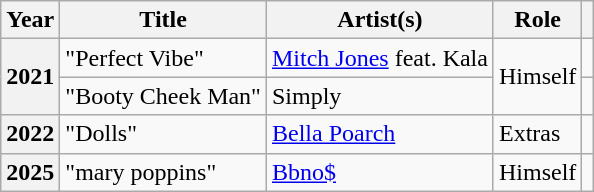<table class="wikitable plainrowheaders" style="margin-right: 0;">
<tr>
<th scope="col">Year</th>
<th scope="col">Title</th>
<th scope="col">Artist(s)</th>
<th>Role</th>
<th scope="col" class="unsortable"></th>
</tr>
<tr>
<th rowspan="2" scope="row">2021</th>
<td>"Perfect Vibe"</td>
<td><a href='#'>Mitch Jones</a> feat. Kala</td>
<td rowspan="2">Himself</td>
<td style="text-align:center;"></td>
</tr>
<tr>
<td>"Booty Cheek Man"</td>
<td>Simply</td>
<td style="text-align:center;"></td>
</tr>
<tr>
<th scope="row">2022</th>
<td>"Dolls"</td>
<td><a href='#'>Bella Poarch</a></td>
<td>Extras</td>
<td style="text-align:center;"></td>
</tr>
<tr>
<th scope="row">2025</th>
<td>"mary poppins"</td>
<td><a href='#'>Bbno$</a></td>
<td>Himself</td>
<td style="text-align: center;"></td>
</tr>
</table>
